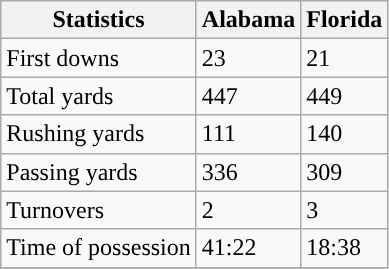<table class="wikitable" style="float: left;">
<tr>
<th>Statistics</th>
<th>Alabama</th>
<th>Florida</th>
</tr>
<tr>
<td>First downs</td>
<td>23</td>
<td>21</td>
</tr>
<tr>
<td>Total yards</td>
<td>447</td>
<td>449</td>
</tr>
<tr>
<td>Rushing yards</td>
<td>111</td>
<td>140</td>
</tr>
<tr>
<td>Passing yards</td>
<td>336</td>
<td>309</td>
</tr>
<tr>
<td>Turnovers</td>
<td>2</td>
<td>3</td>
</tr>
<tr>
<td>Time of possession</td>
<td>41:22</td>
<td>18:38</td>
</tr>
<tr>
</tr>
</table>
